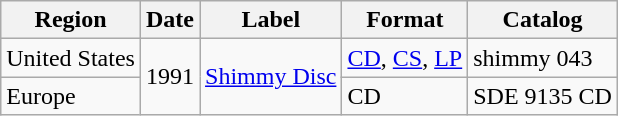<table class="wikitable">
<tr>
<th>Region</th>
<th>Date</th>
<th>Label</th>
<th>Format</th>
<th>Catalog</th>
</tr>
<tr>
<td>United States</td>
<td rowspan="2">1991</td>
<td rowspan="2"><a href='#'>Shimmy Disc</a></td>
<td><a href='#'>CD</a>, <a href='#'>CS</a>, <a href='#'>LP</a></td>
<td>shimmy 043</td>
</tr>
<tr>
<td>Europe</td>
<td>CD</td>
<td>SDE 9135 CD</td>
</tr>
</table>
